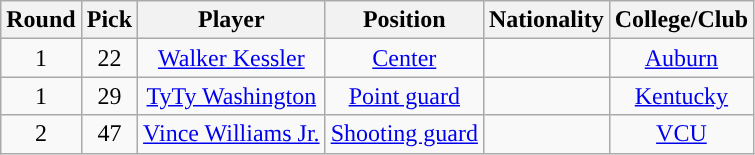<table class="wikitable sortable sortable" style="text-align: center">
<tr>
<th>Round</th>
<th>Pick</th>
<th>Player</th>
<th>Position</th>
<th>Nationality</th>
<th>College/Club</th>
</tr>
<tr style="text-align: center">
<td>1</td>
<td>22</td>
<td><a href='#'>Walker Kessler</a></td>
<td><a href='#'>Center</a></td>
<td></td>
<td><a href='#'>Auburn</a></td>
</tr>
<tr style="text-align: center">
<td>1</td>
<td>29</td>
<td><a href='#'>TyTy Washington</a></td>
<td><a href='#'>Point guard</a></td>
<td></td>
<td><a href='#'>Kentucky</a></td>
</tr>
<tr style="text-align: guard">
<td>2</td>
<td>47</td>
<td><a href='#'>Vince Williams Jr.</a></td>
<td><a href='#'>Shooting guard</a></td>
<td></td>
<td><a href='#'>VCU</a></td>
</tr>
</table>
